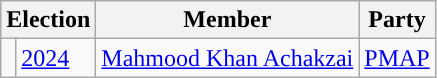<table class="wikitable">
<tr>
<th colspan="2">Election</th>
<th>Member</th>
<th>Party</th>
</tr>
<tr>
<td></td>
<td><a href='#'>2024</a></td>
<td><a href='#'>Mahmood Khan Achakzai</a></td>
<td><a href='#'>PMAP</a></td>
</tr>
</table>
